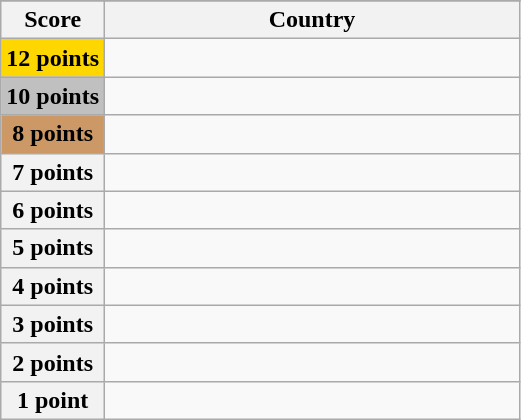<table class="wikitable">
<tr>
</tr>
<tr>
<th scope="col" width="20%">Score</th>
<th scope="col">Country</th>
</tr>
<tr>
<th scope="row" style="background:gold">12 points</th>
<td></td>
</tr>
<tr>
<th scope="row" style="background:silver">10 points</th>
<td></td>
</tr>
<tr>
<th scope="row" style="background:#CC9966">8 points</th>
<td></td>
</tr>
<tr>
<th scope="row">7 points</th>
<td></td>
</tr>
<tr>
<th scope="row">6 points</th>
<td></td>
</tr>
<tr>
<th scope="row">5 points</th>
<td></td>
</tr>
<tr>
<th scope="row">4 points</th>
<td></td>
</tr>
<tr>
<th scope="row">3 points</th>
<td></td>
</tr>
<tr>
<th scope="row">2 points</th>
<td></td>
</tr>
<tr>
<th scope="row">1 point</th>
<td></td>
</tr>
</table>
